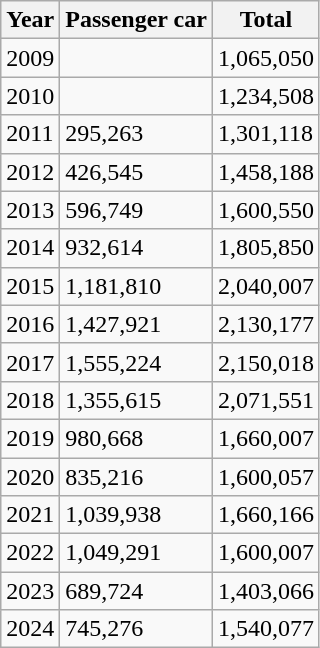<table class="wikitable">
<tr>
<th>Year</th>
<th>Passenger car</th>
<th>Total</th>
</tr>
<tr>
<td>2009</td>
<td></td>
<td>1,065,050</td>
</tr>
<tr>
<td>2010</td>
<td></td>
<td>1,234,508</td>
</tr>
<tr>
<td>2011</td>
<td>295,263</td>
<td>1,301,118</td>
</tr>
<tr>
<td>2012</td>
<td>426,545</td>
<td>1,458,188</td>
</tr>
<tr>
<td>2013</td>
<td>596,749</td>
<td>1,600,550</td>
</tr>
<tr>
<td>2014</td>
<td>932,614</td>
<td>1,805,850</td>
</tr>
<tr>
<td>2015</td>
<td>1,181,810</td>
<td>2,040,007</td>
</tr>
<tr>
<td>2016</td>
<td>1,427,921</td>
<td>2,130,177</td>
</tr>
<tr>
<td>2017</td>
<td>1,555,224</td>
<td>2,150,018</td>
</tr>
<tr>
<td>2018</td>
<td>1,355,615</td>
<td>2,071,551</td>
</tr>
<tr>
<td>2019</td>
<td>980,668</td>
<td>1,660,007</td>
</tr>
<tr>
<td>2020</td>
<td>835,216</td>
<td>1,600,057</td>
</tr>
<tr>
<td>2021</td>
<td>1,039,938</td>
<td>1,660,166</td>
</tr>
<tr>
<td>2022</td>
<td>1,049,291</td>
<td>1,600,007</td>
</tr>
<tr>
<td>2023</td>
<td>689,724</td>
<td>1,403,066</td>
</tr>
<tr>
<td>2024</td>
<td>745,276</td>
<td>1,540,077</td>
</tr>
</table>
